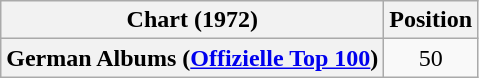<table class="wikitable plainrowheaders" style="text-align:center">
<tr>
<th scope="col">Chart (1972)</th>
<th scope="col">Position</th>
</tr>
<tr>
<th scope="row">German Albums (<a href='#'>Offizielle Top 100</a>)</th>
<td>50</td>
</tr>
</table>
